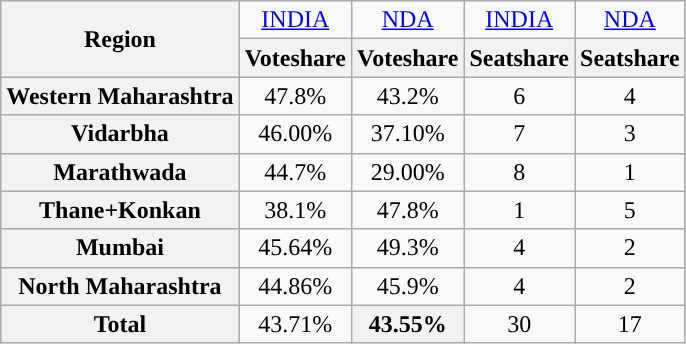<table class="wikitable sortable" style="text-align:center;">
<tr>
<th rowspan="2"><strong>Region</strong></th>
<td style="background:"><a href='#'>INDIA</a></td>
<td style="background:"><a href='#'>NDA</a></td>
<td style="background:"><a href='#'>INDIA</a></td>
<td style="background:"><a href='#'>NDA</a></td>
</tr>
<tr>
<th><strong>Voteshare</strong></th>
<th><strong>Voteshare</strong></th>
<th><strong>Seatshare</strong></th>
<th><strong>Seatshare</strong></th>
</tr>
<tr>
<th>Western Maharashtra</th>
<td style="background:">47.8%</td>
<td>43.2%</td>
<td style="background:">6</td>
<td>4</td>
</tr>
<tr>
<th>Vidarbha</th>
<td style="background:">46.00%</td>
<td>37.10%</td>
<td style="background:">7</td>
<td>3</td>
</tr>
<tr>
<th>Marathwada</th>
<td style="background:">44.7%</td>
<td>29.00%</td>
<td style="background:">8</td>
<td>1</td>
</tr>
<tr>
<th>Thane+Konkan</th>
<td>38.1%</td>
<td style="background:">47.8%</td>
<td>1</td>
<td style="background:">5</td>
</tr>
<tr>
<th>Mumbai</th>
<td>45.64%</td>
<td style="background:">49.3%</td>
<td style="background:">4</td>
<td>2</td>
</tr>
<tr>
<th>North Maharashtra</th>
<td>44.86%</td>
<td style="background:">45.9%</td>
<td style="background:">4</td>
<td>2</td>
</tr>
<tr>
<th><strong>Total</strong></th>
<td style="background:">43.71%</td>
<th>43.55%</th>
<td style="background:">30</td>
<td>17</td>
</tr>
</table>
